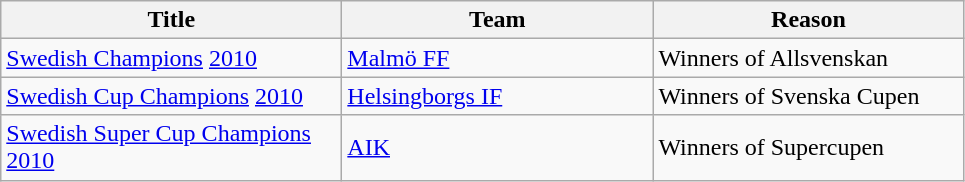<table class="wikitable" style="text-align: left;">
<tr>
<th style="width: 220px;">Title</th>
<th style="width: 200px;">Team</th>
<th style="width: 200px;">Reason</th>
</tr>
<tr>
<td><a href='#'>Swedish Champions</a> <a href='#'>2010</a></td>
<td><a href='#'>Malmö FF</a></td>
<td>Winners of Allsvenskan</td>
</tr>
<tr>
<td><a href='#'>Swedish Cup Champions</a> <a href='#'>2010</a></td>
<td><a href='#'>Helsingborgs IF</a></td>
<td>Winners of Svenska Cupen</td>
</tr>
<tr>
<td><a href='#'>Swedish Super Cup Champions</a> <a href='#'>2010</a></td>
<td><a href='#'>AIK</a></td>
<td>Winners of Supercupen</td>
</tr>
</table>
